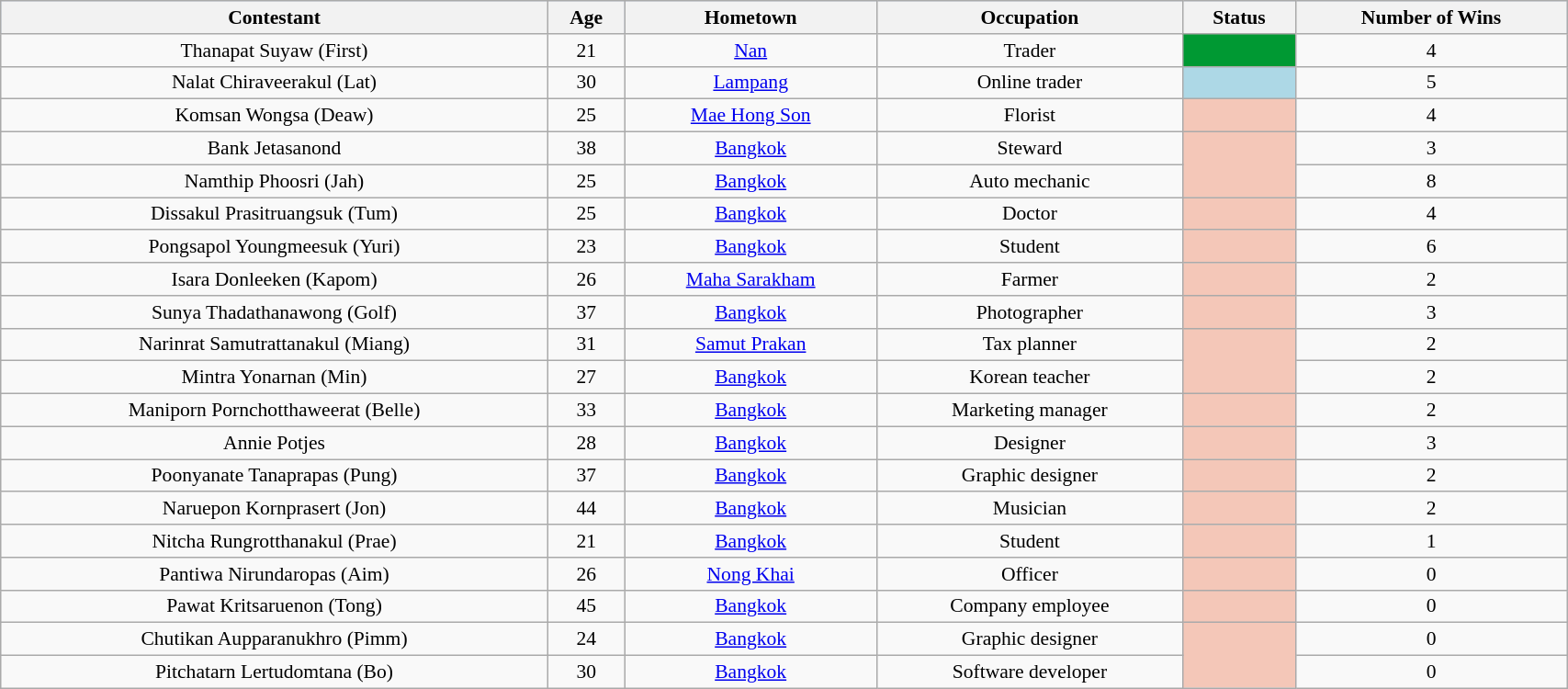<table class="wikitable sortable" style="text-align:center; font-size:90%; width:90%;">
<tr style="background:#C1D8FF;">
<th>Contestant</th>
<th>Age</th>
<th>Hometown</th>
<th>Occupation</th>
<th>Status</th>
<th>Number of Wins</th>
</tr>
<tr>
<td>Thanapat Suyaw (First)</td>
<td>21</td>
<td><a href='#'>Nan</a></td>
<td>Trader</td>
<td bgcolor=009933><span>  </span></td>
<td>4</td>
</tr>
<tr>
<td>Nalat Chiraveerakul (Lat)</td>
<td>30</td>
<td><a href='#'>Lampang</a></td>
<td>Online trader</td>
<td bgcolor=lightblue></td>
<td>5</td>
</tr>
<tr>
<td>Komsan Wongsa (Deaw)</td>
<td>25</td>
<td><a href='#'>Mae Hong Son</a></td>
<td>Florist</td>
<td bgcolor=F4C7B8></td>
<td>4</td>
</tr>
<tr>
<td>Bank Jetasanond</td>
<td>38</td>
<td><a href='#'>Bangkok</a></td>
<td>Steward</td>
<td rowspan="2" bgcolor=F4C7B8></td>
<td>3</td>
</tr>
<tr>
<td>Namthip Phoosri (Jah)</td>
<td>25</td>
<td><a href='#'>Bangkok</a></td>
<td>Auto mechanic</td>
<td>8</td>
</tr>
<tr>
<td>Dissakul Prasitruangsuk (Tum)</td>
<td>25</td>
<td><a href='#'>Bangkok</a></td>
<td>Doctor</td>
<td bgcolor=F4C7B8></td>
<td>4</td>
</tr>
<tr>
<td>Pongsapol Youngmeesuk (Yuri)</td>
<td>23</td>
<td><a href='#'>Bangkok</a></td>
<td>Student</td>
<td bgcolor=F4C7B8></td>
<td>6</td>
</tr>
<tr>
<td>Isara Donleeken (Kapom)</td>
<td>26</td>
<td><a href='#'>Maha Sarakham</a></td>
<td>Farmer</td>
<td bgcolor=F4C7B8></td>
<td>2</td>
</tr>
<tr>
<td>Sunya Thadathanawong (Golf)</td>
<td>37</td>
<td><a href='#'>Bangkok</a></td>
<td>Photographer</td>
<td bgcolor=F4C7B8></td>
<td>3</td>
</tr>
<tr>
<td>Narinrat Samutrattanakul (Miang)</td>
<td>31</td>
<td><a href='#'>Samut Prakan</a></td>
<td>Tax planner</td>
<td rowspan="2" bgcolor=F4C7B8></td>
<td>2</td>
</tr>
<tr>
<td>Mintra Yonarnan (Min)</td>
<td>27</td>
<td><a href='#'>Bangkok</a></td>
<td>Korean teacher</td>
<td>2</td>
</tr>
<tr>
<td>Maniporn Pornchotthaweerat (Belle)</td>
<td>33</td>
<td><a href='#'>Bangkok</a></td>
<td>Marketing manager</td>
<td bgcolor=F4C7B8></td>
<td>2</td>
</tr>
<tr>
<td>Annie Potjes</td>
<td>28</td>
<td><a href='#'>Bangkok</a></td>
<td>Designer</td>
<td bgcolor=F4C7B8></td>
<td>3</td>
</tr>
<tr>
<td>Poonyanate Tanaprapas (Pung)</td>
<td>37</td>
<td><a href='#'>Bangkok</a></td>
<td>Graphic designer</td>
<td bgcolor=F4C7B8></td>
<td>2</td>
</tr>
<tr>
<td>Naruepon Kornprasert (Jon)</td>
<td>44</td>
<td><a href='#'>Bangkok</a></td>
<td>Musician</td>
<td bgcolor=F4C7B8></td>
<td>2</td>
</tr>
<tr>
<td>Nitcha Rungrotthanakul (Prae)</td>
<td>21</td>
<td><a href='#'>Bangkok</a></td>
<td>Student</td>
<td bgcolor=F4C7B8></td>
<td>1</td>
</tr>
<tr>
<td>Pantiwa Nirundaropas (Aim)</td>
<td>26</td>
<td><a href='#'>Nong Khai</a></td>
<td>Officer</td>
<td bgcolor=F4C7B8></td>
<td>0</td>
</tr>
<tr>
<td>Pawat Kritsaruenon (Tong)</td>
<td>45</td>
<td><a href='#'>Bangkok</a></td>
<td>Company employee</td>
<td bgcolor=F4C7B8></td>
<td>0</td>
</tr>
<tr>
<td>Chutikan Aupparanukhro (Pimm)</td>
<td>24</td>
<td><a href='#'>Bangkok</a></td>
<td>Graphic designer</td>
<td rowspan="2" bgcolor=F4C7B8></td>
<td>0</td>
</tr>
<tr>
<td>Pitchatarn Lertudomtana (Bo)</td>
<td>30</td>
<td><a href='#'>Bangkok</a></td>
<td>Software developer</td>
<td>0</td>
</tr>
</table>
